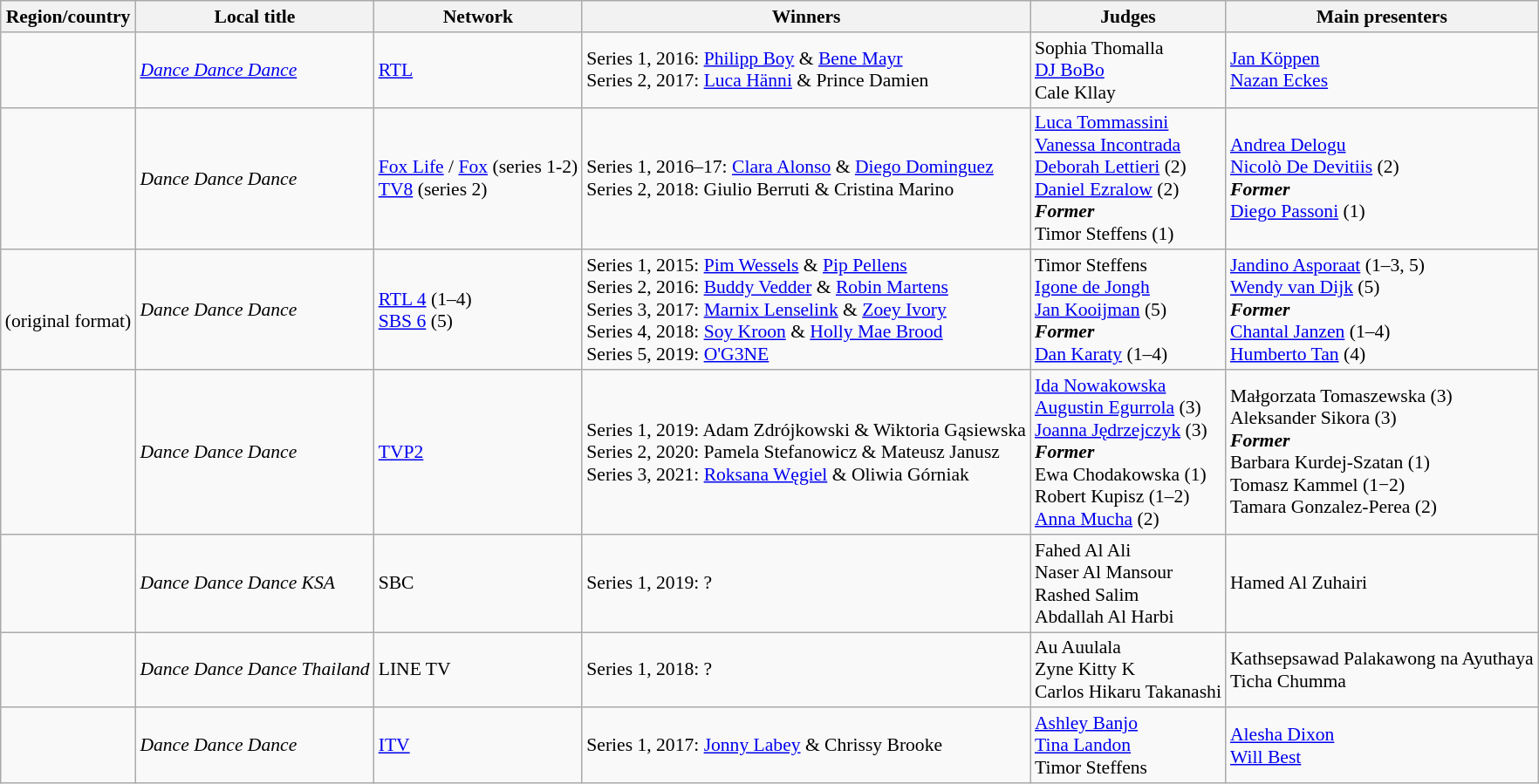<table class="wikitable" style="white-space:nowrap; font-size:90%;">
<tr>
<th>Region/country</th>
<th>Local title</th>
<th>Network</th>
<th>Winners</th>
<th>Judges</th>
<th>Main presenters</th>
</tr>
<tr>
<td></td>
<td><em><a href='#'>Dance Dance Dance</a></em></td>
<td><a href='#'>RTL</a></td>
<td>Series 1, 2016: <a href='#'>Philipp Boy</a> & <a href='#'>Bene Mayr</a><br>Series 2, 2017: <a href='#'>Luca Hänni</a> & Prince Damien</td>
<td>Sophia Thomalla<br><a href='#'>DJ BoBo</a><br>Cale Kllay</td>
<td><a href='#'>Jan Köppen</a><br><a href='#'>Nazan Eckes</a></td>
</tr>
<tr>
<td></td>
<td><em>Dance Dance Dance</em></td>
<td><a href='#'>Fox Life</a> / <a href='#'>Fox</a> (series 1-2)<br><a href='#'>TV8</a> (series 2)</td>
<td>Series 1, 2016–17: <a href='#'>Clara Alonso</a> & <a href='#'>Diego Dominguez</a><br>Series 2, 2018: Giulio Berruti & Cristina Marino</td>
<td><a href='#'>Luca Tommassini</a><br><a href='#'>Vanessa Incontrada</a><br><a href='#'>Deborah Lettieri</a> (2)<br><a href='#'>Daniel Ezralow</a> (2)<br><strong><em>Former</em></strong><br>Timor Steffens (1)</td>
<td><a href='#'>Andrea Delogu</a><br><a href='#'>Nicolò De Devitiis</a> (2)<br><strong><em>Former</em></strong><br><a href='#'>Diego Passoni</a> (1)</td>
</tr>
<tr>
<td><br>(original format)</td>
<td><em>Dance Dance Dance</em></td>
<td><a href='#'>RTL 4</a> (1–4)<br><a href='#'>SBS 6</a> (5)</td>
<td>Series 1, 2015: <a href='#'>Pim Wessels</a> & <a href='#'>Pip Pellens</a><br>Series 2, 2016: <a href='#'>Buddy Vedder</a> & <a href='#'>Robin Martens</a><br>Series 3, 2017: <a href='#'>Marnix Lenselink</a> & <a href='#'>Zoey Ivory</a><br>Series 4, 2018: <a href='#'>Soy Kroon</a> & <a href='#'>Holly Mae Brood</a><br>Series 5, 2019: <a href='#'>O'G3NE</a></td>
<td>Timor Steffens<br><a href='#'>Igone de Jongh</a><br><a href='#'>Jan Kooijman</a> (5)<br><strong><em>Former</em></strong><br><a href='#'>Dan Karaty</a> (1–4)</td>
<td><a href='#'>Jandino Asporaat</a> (1–3, 5)<br><a href='#'>Wendy van Dijk</a> (5)<br><strong><em>Former</em></strong><br><a href='#'>Chantal Janzen</a> (1–4)<br><a href='#'>Humberto Tan</a> (4)</td>
</tr>
<tr>
<td></td>
<td><em>Dance Dance Dance</em></td>
<td><a href='#'>TVP2</a></td>
<td>Series 1, 2019: Adam Zdrójkowski & Wiktoria Gąsiewska<br>Series 2, 2020: Pamela Stefanowicz & Mateusz Janusz<br>Series 3, 2021: <a href='#'>Roksana Węgiel</a> & Oliwia Górniak</td>
<td><a href='#'>Ida Nowakowska</a><br><a href='#'>Augustin Egurrola</a> (3)<br><a href='#'>Joanna Jędrzejczyk</a> (3)<br><strong><em>Former</em></strong><br>Ewa Chodakowska (1)<br>Robert Kupisz (1–2)<br><a href='#'>Anna Mucha</a> (2)<br></td>
<td>Małgorzata Tomaszewska (3)<br>Aleksander Sikora (3)<br><strong><em>Former</em></strong><br>Barbara Kurdej-Szatan (1)<br>Tomasz Kammel (1−2)<br>Tamara Gonzalez-Perea (2)</td>
</tr>
<tr>
<td></td>
<td><em>Dance Dance Dance KSA</em></td>
<td>SBC</td>
<td>Series 1, 2019: ?</td>
<td>Fahed Al Ali<br>Naser Al Mansour<br> Rashed Salim<br>Abdallah Al Harbi</td>
<td>Hamed Al Zuhairi</td>
</tr>
<tr>
<td></td>
<td><em>Dance Dance Dance Thailand</em></td>
<td>LINE TV</td>
<td>Series 1, 2018: ?</td>
<td>Au Auulala<br>Zyne Kitty K <br>Carlos Hikaru Takanashi</td>
<td>Kathsepsawad Palakawong na Ayuthaya<br>Ticha Chumma</td>
</tr>
<tr>
<td></td>
<td><em>Dance Dance Dance</em></td>
<td><a href='#'>ITV</a></td>
<td>Series 1, 2017: <a href='#'>Jonny Labey</a> & Chrissy Brooke</td>
<td><a href='#'>Ashley Banjo</a><br><a href='#'>Tina Landon</a><br>Timor Steffens</td>
<td><a href='#'>Alesha Dixon</a><br><a href='#'>Will Best</a></td>
</tr>
</table>
